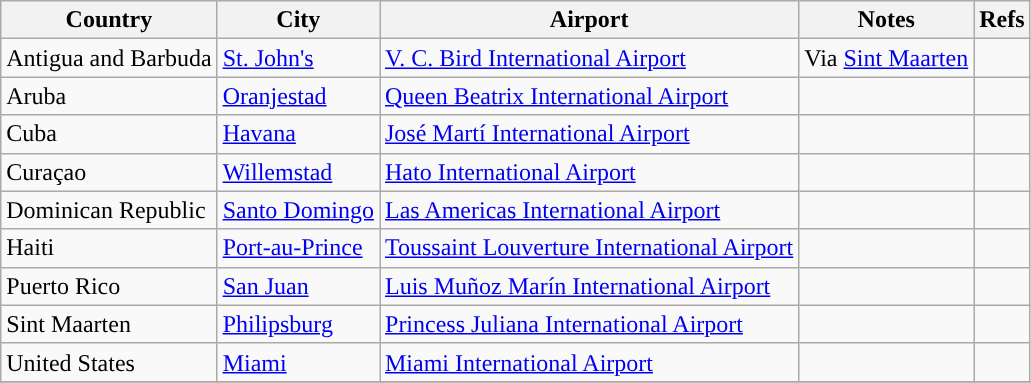<table class="sortable wikitable">
<tr>
<th>Country</th>
<th>City</th>
<th>Airport</th>
<th>Notes</th>
<th class="unsortable">Refs</th>
</tr>
<tr>
<td>Antigua and Barbuda</td>
<td><a href='#'>St. John's</a></td>
<td><a href='#'>V. C. Bird International Airport</a></td>
<td align=center>Via <a href='#'>Sint Maarten</a></td>
<td></td>
</tr>
<tr>
<td>Aruba</td>
<td><a href='#'>Oranjestad</a></td>
<td><a href='#'>Queen Beatrix International Airport</a></td>
<td align=center></td>
<td></td>
</tr>
<tr>
<td>Cuba</td>
<td><a href='#'>Havana</a></td>
<td><a href='#'>José Martí International Airport</a></td>
<td align=center></td>
<td></td>
</tr>
<tr>
<td>Curaçao</td>
<td><a href='#'>Willemstad</a></td>
<td><a href='#'>Hato International Airport</a></td>
<td align=center></td>
<td></td>
</tr>
<tr>
<td>Dominican Republic</td>
<td><a href='#'>Santo Domingo</a></td>
<td><a href='#'>Las Americas International Airport</a></td>
<td></td>
<td></td>
</tr>
<tr>
<td>Haiti</td>
<td><a href='#'>Port-au-Prince</a></td>
<td><a href='#'>Toussaint Louverture International Airport</a></td>
<td></td>
<td></td>
</tr>
<tr>
<td>Puerto Rico</td>
<td><a href='#'>San Juan</a></td>
<td><a href='#'>Luis Muñoz Marín International Airport</a></td>
<td align=center></td>
<td></td>
</tr>
<tr>
<td>Sint Maarten</td>
<td><a href='#'>Philipsburg</a></td>
<td><a href='#'>Princess Juliana International Airport</a></td>
<td align=center></td>
<td></td>
</tr>
<tr>
<td>United States</td>
<td><a href='#'>Miami</a></td>
<td><a href='#'>Miami International Airport</a></td>
<td align=center></td>
<td></td>
</tr>
<tr>
</tr>
</table>
